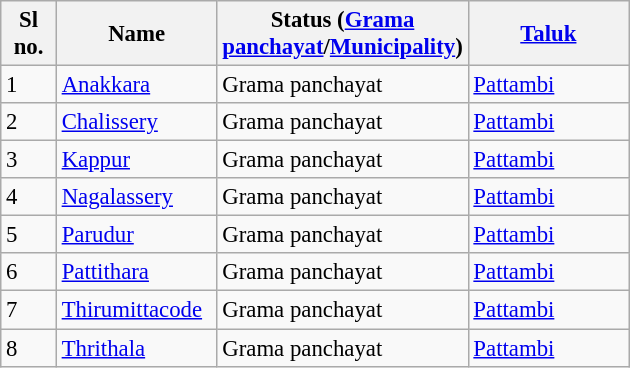<table class="wikitable sortable" style="font-size: 95%;">
<tr>
<th width="30px">Sl no.</th>
<th width="100px">Name</th>
<th width="130px">Status (<a href='#'>Grama panchayat</a>/<a href='#'>Municipality</a>)</th>
<th width="100px"><a href='#'>Taluk</a></th>
</tr>
<tr>
<td>1</td>
<td><a href='#'>Anakkara</a></td>
<td>Grama panchayat</td>
<td><a href='#'>Pattambi</a></td>
</tr>
<tr>
<td>2</td>
<td><a href='#'>Chalissery</a></td>
<td>Grama panchayat</td>
<td><a href='#'>Pattambi</a></td>
</tr>
<tr>
<td>3</td>
<td><a href='#'>Kappur</a></td>
<td>Grama panchayat</td>
<td><a href='#'>Pattambi</a></td>
</tr>
<tr>
<td>4</td>
<td><a href='#'>Nagalassery</a></td>
<td>Grama panchayat</td>
<td><a href='#'>Pattambi</a></td>
</tr>
<tr>
<td>5</td>
<td><a href='#'>Parudur</a></td>
<td>Grama panchayat</td>
<td><a href='#'>Pattambi</a></td>
</tr>
<tr>
<td>6</td>
<td><a href='#'>Pattithara</a></td>
<td>Grama panchayat</td>
<td><a href='#'>Pattambi</a></td>
</tr>
<tr>
<td>7</td>
<td><a href='#'>Thirumittacode</a></td>
<td>Grama panchayat</td>
<td><a href='#'>Pattambi</a></td>
</tr>
<tr>
<td>8</td>
<td><a href='#'>Thrithala</a></td>
<td>Grama panchayat</td>
<td><a href='#'>Pattambi</a></td>
</tr>
</table>
